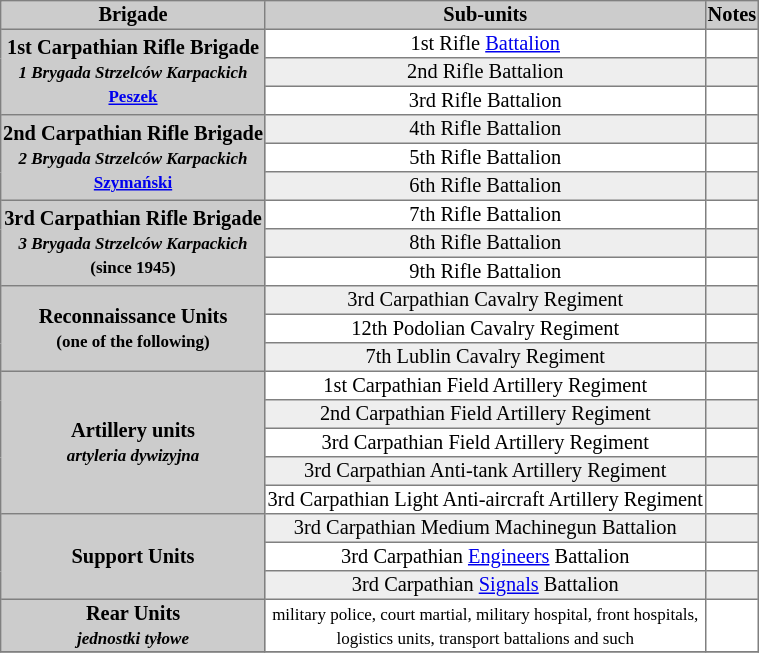<table border="1" cellpadding="1" cellspacing="0" style="font-size: 85%; border: gray solid 1px; border-collapse: collapse; text-align: center;">
<tr>
<th ROWSPAN=1 style="background:#ccc;"><strong>Brigade</strong></th>
<td style="background:#ccc;"><strong>Sub-units</strong></td>
<td style="background:#ccc;"><strong>Notes</strong></td>
</tr>
<tr>
<th ROWSPAN=3 style="background:#ccc;" style="border-top:1px solid gray;" style="border-bottom:1px solid gray;">1st Carpathian Rifle Brigade<br><small><em>1 Brygada Strzelców Karpackich</em></small><br><small><a href='#'>Peszek</a></small></th>
<td>1st Rifle <a href='#'>Battalion</a></td>
<td></td>
</tr>
<tr style="background:#eee;">
<td>2nd Rifle Battalion</td>
<td></td>
</tr>
<tr>
<td>3rd Rifle Battalion</td>
<td></td>
</tr>
<tr style="background:#eee;">
<th ROWSPAN=3 style="background:#ccc;" style="border-bottom:1px solid gray;">2nd Carpathian Rifle Brigade<br><small><em>2 Brygada Strzelców Karpackich</em></small><br><small><a href='#'>Szymański</a></small></th>
<td>4th Rifle Battalion</td>
<td></td>
</tr>
<tr>
<td>5th Rifle Battalion</td>
<td></td>
</tr>
<tr style="background:#eee;">
<td>6th Rifle Battalion</td>
<td></td>
</tr>
<tr>
<th ROWSPAN=3 style="background:#ccc;" style="border-bottom:1px solid gray;">3rd Carpathian Rifle Brigade<br><small><em>3 Brygada Strzelców Karpackich</em></small><br><small>(since 1945)</small></th>
<td>7th Rifle Battalion</td>
<td></td>
</tr>
<tr style="background:#eee;">
<td>8th Rifle Battalion</td>
<td></td>
</tr>
<tr>
<td>9th Rifle Battalion</td>
<td></td>
</tr>
<tr style="background:#eee;">
<th ROWSPAN=3 style="background:#ccc;" style="border-bottom:1px solid gray;">Reconnaissance Units<br><small>(one of the following)</small></th>
<td>3rd Carpathian Cavalry Regiment</td>
<td></td>
</tr>
<tr>
<td>12th Podolian Cavalry Regiment</td>
<td></td>
</tr>
<tr style="background:#eee;">
<td>7th Lublin Cavalry Regiment</td>
<td></td>
</tr>
<tr>
<th ROWSPAN=5 style="background:#ccc;" style="border-bottom:1px solid gray;">Artillery units<br><small><em>artyleria dywizyjna</em></small><br></th>
<td>1st Carpathian Field Artillery Regiment</td>
<td></td>
</tr>
<tr style="background:#eee;">
<td>2nd Carpathian Field Artillery Regiment</td>
<td></td>
</tr>
<tr>
<td>3rd Carpathian Field Artillery Regiment</td>
<td></td>
</tr>
<tr style="background:#eee;">
<td>3rd Carpathian Anti-tank Artillery Regiment</td>
<td></td>
</tr>
<tr>
<td>3rd Carpathian Light Anti-aircraft Artillery Regiment</td>
<td></td>
</tr>
<tr style="background:#eee;">
<th ROWSPAN=3 style="background:#ccc;" style="border-bottom:1px solid gray;">Support Units<br><small></small></th>
<td>3rd Carpathian Medium Machinegun Battalion</td>
<td></td>
</tr>
<tr>
<td>3rd Carpathian <a href='#'>Engineers</a> Battalion</td>
<td></td>
</tr>
<tr style="background:#eee;">
<td>3rd Carpathian <a href='#'>Signals</a> Battalion</td>
<td></td>
</tr>
<tr>
<th ROWSPAN=1 style="background:#ccc;" style="border-bottom:1px solid gray;">Rear Units<br><small><em>jednostki tyłowe</em></small></th>
<td><small>military police, court martial, military hospital, front hospitals, <br>logistics units, transport battalions and such</small></td>
<td></td>
</tr>
<tr style="background:#eee;">
</tr>
</table>
